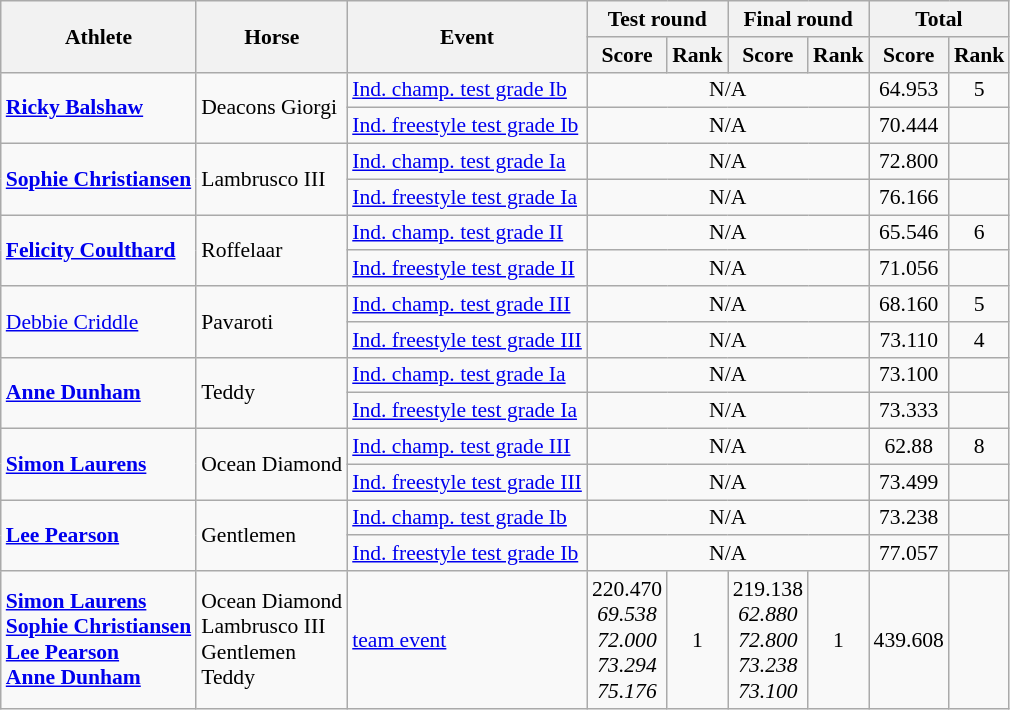<table class=wikitable style="font-size:90%">
<tr>
<th rowspan="2">Athlete</th>
<th rowspan="2">Horse</th>
<th rowspan="2">Event</th>
<th colspan="2">Test round</th>
<th colspan="2">Final round</th>
<th colspan="2">Total</th>
</tr>
<tr>
<th>Score</th>
<th>Rank</th>
<th>Score</th>
<th>Rank</th>
<th>Score</th>
<th>Rank</th>
</tr>
<tr>
<td rowspan="2"><strong><a href='#'>Ricky Balshaw</a></strong></td>
<td rowspan="2">Deacons Giorgi</td>
<td><a href='#'>Ind. champ. test grade Ib</a></td>
<td align="center" colspan="4">N/A</td>
<td align="center">64.953</td>
<td align="center">5</td>
</tr>
<tr>
<td><a href='#'>Ind. freestyle test grade Ib</a></td>
<td align="center" colspan="4">N/A</td>
<td align="center">70.444</td>
<td align="center"></td>
</tr>
<tr>
<td rowspan="2"><strong><a href='#'>Sophie Christiansen</a></strong></td>
<td rowspan="2">Lambrusco III</td>
<td><a href='#'>Ind. champ. test grade Ia</a></td>
<td align="center" colspan="4">N/A</td>
<td align="center">72.800</td>
<td align="center"></td>
</tr>
<tr>
<td><a href='#'>Ind. freestyle test grade Ia</a></td>
<td align="center" colspan="4">N/A</td>
<td align="center">76.166</td>
<td align="center"></td>
</tr>
<tr>
<td rowspan="2"><strong><a href='#'>Felicity Coulthard</a></strong></td>
<td rowspan="2">Roffelaar</td>
<td><a href='#'>Ind. champ. test grade II</a></td>
<td align="center" colspan="4">N/A</td>
<td align="center">65.546</td>
<td align="center">6</td>
</tr>
<tr>
<td><a href='#'>Ind. freestyle test grade II</a></td>
<td align="center" colspan="4">N/A</td>
<td align="center">71.056</td>
<td align="center"></td>
</tr>
<tr>
<td rowspan="2"><a href='#'>Debbie Criddle</a></td>
<td rowspan="2">Pavaroti</td>
<td><a href='#'>Ind. champ. test grade III</a></td>
<td align="center" colspan="4">N/A</td>
<td align="center">68.160</td>
<td align="center">5</td>
</tr>
<tr>
<td><a href='#'>Ind. freestyle test grade III</a></td>
<td align="center" colspan="4">N/A</td>
<td align="center">73.110</td>
<td align="center">4</td>
</tr>
<tr>
<td rowspan="2"><strong><a href='#'>Anne Dunham</a></strong></td>
<td rowspan="2">Teddy</td>
<td><a href='#'>Ind. champ. test grade Ia</a></td>
<td align="center" colspan="4">N/A</td>
<td align="center">73.100</td>
<td align="center"></td>
</tr>
<tr>
<td><a href='#'>Ind. freestyle test grade Ia</a></td>
<td align="center" colspan="4">N/A</td>
<td align="center">73.333</td>
<td align="center"></td>
</tr>
<tr>
<td rowspan="2"><strong><a href='#'>Simon Laurens</a></strong></td>
<td rowspan="2">Ocean Diamond</td>
<td><a href='#'>Ind. champ. test grade III</a></td>
<td align="center" colspan="4">N/A</td>
<td align="center">62.88</td>
<td align="center">8</td>
</tr>
<tr>
<td><a href='#'>Ind. freestyle test grade III</a></td>
<td align="center" colspan="4">N/A</td>
<td align="center">73.499</td>
<td align="center"></td>
</tr>
<tr>
<td rowspan="2"><strong><a href='#'>Lee Pearson</a></strong></td>
<td rowspan="2">Gentlemen</td>
<td><a href='#'>Ind. champ. test grade Ib</a></td>
<td align="center" colspan="4">N/A</td>
<td align="center">73.238</td>
<td align="center"></td>
</tr>
<tr>
<td><a href='#'>Ind. freestyle test grade Ib</a></td>
<td align="center" colspan="4">N/A</td>
<td align="center">77.057</td>
<td align="center"></td>
</tr>
<tr>
<td><strong><a href='#'>Simon Laurens</a><br><a href='#'>Sophie Christiansen</a><br><a href='#'>Lee Pearson</a><br><a href='#'>Anne Dunham</a></strong></td>
<td>Ocean Diamond<br>Lambrusco III<br>Gentlemen<br>Teddy</td>
<td><a href='#'>team event</a></td>
<td align="center">220.470<br><em>69.538<br>72.000<br>73.294<br>75.176</em></td>
<td align="center">1</td>
<td align="center">219.138<br><em>62.880<br>72.800<br>73.238<br>73.100</em></td>
<td align="center">1</td>
<td align="center">439.608</td>
<td align="center"></td>
</tr>
</table>
